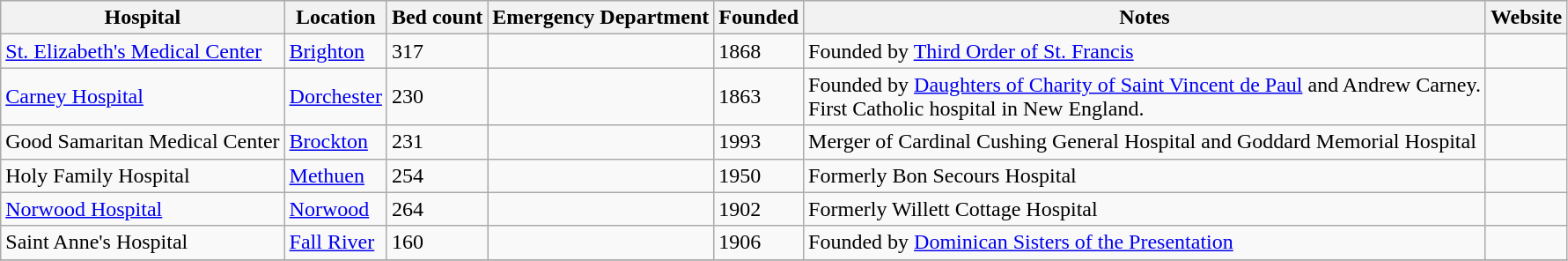<table class="wikitable sortable" border="1">
<tr>
<th>Hospital</th>
<th>Location</th>
<th>Bed count</th>
<th>Emergency Department</th>
<th>Founded</th>
<th>Notes</th>
<th>Website</th>
</tr>
<tr>
<td><a href='#'>St. Elizabeth's Medical Center</a></td>
<td><a href='#'>Brighton</a></td>
<td>317</td>
<td></td>
<td>1868</td>
<td>Founded by <a href='#'>Third Order of St. Francis</a></td>
<td></td>
</tr>
<tr>
<td><a href='#'>Carney Hospital</a></td>
<td><a href='#'>Dorchester</a></td>
<td>230</td>
<td></td>
<td>1863</td>
<td>Founded by <a href='#'>Daughters of Charity of Saint Vincent de Paul</a> and Andrew Carney.<br>First Catholic hospital in New England.</td>
<td></td>
</tr>
<tr>
<td>Good Samaritan Medical Center</td>
<td><a href='#'>Brockton</a></td>
<td>231</td>
<td></td>
<td>1993</td>
<td>Merger of Cardinal Cushing General Hospital and Goddard Memorial Hospital</td>
<td></td>
</tr>
<tr>
<td>Holy Family Hospital</td>
<td><a href='#'>Methuen</a></td>
<td>254</td>
<td></td>
<td>1950</td>
<td>Formerly Bon Secours Hospital</td>
<td></td>
</tr>
<tr>
<td><a href='#'>Norwood Hospital</a></td>
<td><a href='#'>Norwood</a></td>
<td>264</td>
<td></td>
<td>1902</td>
<td>Formerly Willett Cottage Hospital</td>
<td></td>
</tr>
<tr>
<td>Saint Anne's Hospital</td>
<td><a href='#'>Fall River</a></td>
<td>160</td>
<td></td>
<td>1906</td>
<td>Founded by <a href='#'>Dominican Sisters of the Presentation</a></td>
<td></td>
</tr>
<tr>
</tr>
</table>
